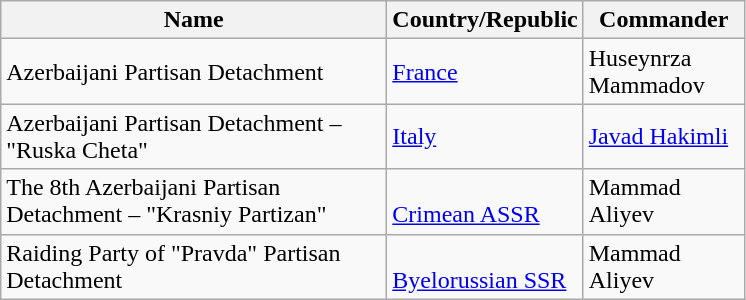<table class="wikitable">
<tr>
<th width= 250>Name</th>
<th width= 100>Country/Republic</th>
<th width= 100>Commander</th>
</tr>
<tr>
<td>Azerbaijani Partisan Detachment</td>
<td> <a href='#'>France</a></td>
<td>Huseynrza Mammadov</td>
</tr>
<tr>
<td>Azerbaijani Partisan Detachment – "Ruska Cheta"</td>
<td> <a href='#'>Italy</a></td>
<td><a href='#'>Javad Hakimli</a></td>
</tr>
<tr>
<td>The 8th Azerbaijani Partisan Detachment – "Krasniy Partizan"</td>
<td><br> <a href='#'>Crimean ASSR</a></td>
<td>Mammad Aliyev</td>
</tr>
<tr>
<td>Raiding Party of "Pravda" Partisan Detachment</td>
<td><br> <a href='#'>Byelorussian SSR</a></td>
<td>Mammad Aliyev</td>
</tr>
</table>
